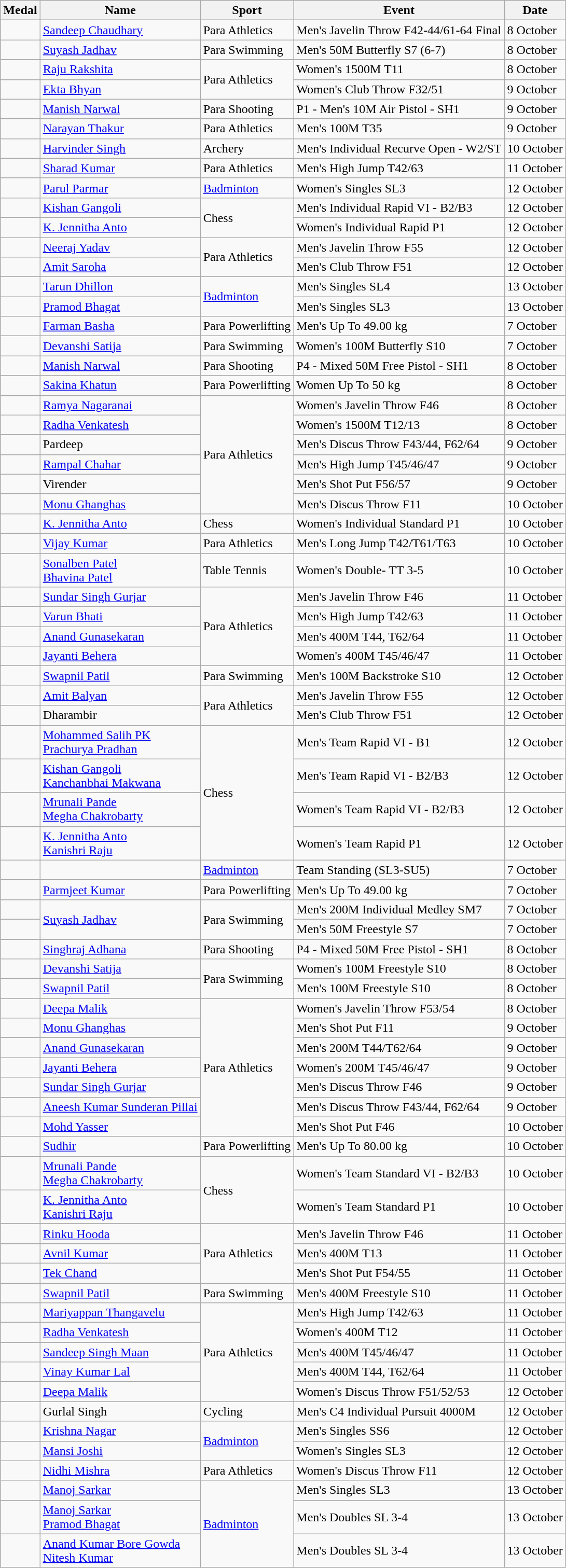<table class="wikitable sortable">
<tr>
<th>Medal</th>
<th>Name</th>
<th>Sport</th>
<th>Event</th>
<th>Date</th>
</tr>
<tr>
<td></td>
<td><a href='#'>Sandeep Chaudhary</a></td>
<td>Para Athletics</td>
<td>Men's Javelin Throw F42-44/61-64 Final</td>
<td>8 October</td>
</tr>
<tr>
<td></td>
<td><a href='#'>Suyash Jadhav</a></td>
<td>Para Swimming</td>
<td>Men's 50M Butterfly S7 (6-7)</td>
<td>8 October</td>
</tr>
<tr>
<td></td>
<td><a href='#'>Raju Rakshita</a></td>
<td rowspan=2>Para Athletics</td>
<td>Women's 1500M T11</td>
<td>8 October</td>
</tr>
<tr>
<td></td>
<td><a href='#'>Ekta Bhyan</a></td>
<td>Women's Club Throw F32/51</td>
<td>9 October</td>
</tr>
<tr>
<td></td>
<td><a href='#'>Manish Narwal</a></td>
<td>Para Shooting</td>
<td>P1 - Men's 10M Air Pistol - SH1</td>
<td>9 October</td>
</tr>
<tr>
<td></td>
<td><a href='#'>Narayan Thakur</a></td>
<td>Para Athletics</td>
<td>Men's 100M T35</td>
<td>9 October</td>
</tr>
<tr>
<td></td>
<td><a href='#'>Harvinder Singh</a></td>
<td>Archery</td>
<td>Men's Individual Recurve Open - W2/ST</td>
<td>10 October</td>
</tr>
<tr>
<td></td>
<td><a href='#'>Sharad Kumar</a></td>
<td>Para Athletics</td>
<td>Men's High Jump T42/63</td>
<td>11 October</td>
</tr>
<tr>
<td></td>
<td><a href='#'>Parul Parmar</a></td>
<td><a href='#'>Badminton</a></td>
<td>Women's Singles SL3</td>
<td>12 October</td>
</tr>
<tr>
<td></td>
<td><a href='#'>Kishan Gangoli</a></td>
<td rowspan=2>Chess</td>
<td>Men's Individual Rapid VI - B2/B3</td>
<td>12 October</td>
</tr>
<tr>
<td></td>
<td><a href='#'>K. Jennitha Anto</a></td>
<td>Women's Individual Rapid P1</td>
<td>12 October</td>
</tr>
<tr>
<td></td>
<td><a href='#'>Neeraj Yadav</a></td>
<td rowspan=2>Para Athletics</td>
<td>Men's Javelin Throw F55</td>
<td>12 October</td>
</tr>
<tr>
<td></td>
<td><a href='#'>Amit Saroha</a></td>
<td>Men's Club Throw F51</td>
<td>12 October</td>
</tr>
<tr>
<td></td>
<td><a href='#'>Tarun Dhillon</a></td>
<td rowspan=2><a href='#'>Badminton</a></td>
<td>Men's Singles SL4</td>
<td>13 October</td>
</tr>
<tr>
<td></td>
<td><a href='#'>Pramod Bhagat</a></td>
<td>Men's Singles SL3</td>
<td>13 October</td>
</tr>
<tr>
<td></td>
<td><a href='#'>Farman Basha</a></td>
<td>Para Powerlifting</td>
<td>Men's Up To 49.00 kg</td>
<td>7 October</td>
</tr>
<tr>
<td></td>
<td><a href='#'>Devanshi Satija</a></td>
<td>Para Swimming</td>
<td>Women's 100M Butterfly S10</td>
<td>7 October</td>
</tr>
<tr>
<td></td>
<td><a href='#'>Manish Narwal</a></td>
<td>Para Shooting</td>
<td>P4 - Mixed 50M Free Pistol - SH1</td>
<td>8 October</td>
</tr>
<tr>
<td></td>
<td><a href='#'>Sakina Khatun</a></td>
<td>Para Powerlifting</td>
<td>Women Up To 50 kg</td>
<td>8 October</td>
</tr>
<tr>
<td></td>
<td><a href='#'>Ramya Nagaranai</a></td>
<td rowspan=6>Para Athletics</td>
<td>Women's Javelin Throw F46</td>
<td>8 October</td>
</tr>
<tr>
<td></td>
<td><a href='#'>Radha Venkatesh</a></td>
<td>Women's 1500M T12/13</td>
<td>8 October</td>
</tr>
<tr>
<td></td>
<td>Pardeep</td>
<td>Men's Discus Throw F43/44, F62/64</td>
<td>9 October</td>
</tr>
<tr>
<td></td>
<td><a href='#'>Rampal Chahar</a></td>
<td>Men's High Jump T45/46/47</td>
<td>9 October</td>
</tr>
<tr>
<td></td>
<td>Virender</td>
<td>Men's Shot Put F56/57</td>
<td>9 October</td>
</tr>
<tr>
<td></td>
<td><a href='#'>Monu Ghanghas</a></td>
<td>Men's Discus Throw F11</td>
<td>10 October</td>
</tr>
<tr>
<td></td>
<td><a href='#'>K. Jennitha Anto</a></td>
<td>Chess</td>
<td>Women's Individual Standard P1</td>
<td>10 October</td>
</tr>
<tr>
<td></td>
<td><a href='#'>Vijay Kumar</a></td>
<td>Para Athletics</td>
<td>Men's Long Jump T42/T61/T63</td>
<td>10 October</td>
</tr>
<tr>
<td></td>
<td><a href='#'>Sonalben Patel</a><br><a href='#'>Bhavina Patel</a></td>
<td>Table Tennis</td>
<td>Women's Double- TT 3-5</td>
<td>10 October</td>
</tr>
<tr>
<td></td>
<td><a href='#'>Sundar Singh Gurjar</a></td>
<td rowspan=4>Para Athletics</td>
<td>Men's Javelin Throw F46</td>
<td>11 October</td>
</tr>
<tr>
<td></td>
<td><a href='#'>Varun Bhati</a></td>
<td>Men's High Jump T42/63</td>
<td>11 October</td>
</tr>
<tr>
<td></td>
<td><a href='#'>Anand Gunasekaran</a></td>
<td>Men's 400M T44, T62/64</td>
<td>11 October</td>
</tr>
<tr>
<td></td>
<td><a href='#'>Jayanti Behera</a></td>
<td>Women's 400M T45/46/47</td>
<td>11 October</td>
</tr>
<tr>
<td></td>
<td><a href='#'>Swapnil Patil</a></td>
<td>Para Swimming</td>
<td>Men's 100M Backstroke S10</td>
<td>12 October</td>
</tr>
<tr>
<td></td>
<td><a href='#'>Amit Balyan</a></td>
<td rowspan=2>Para Athletics</td>
<td>Men's Javelin Throw F55</td>
<td>12 October</td>
</tr>
<tr>
<td></td>
<td>Dharambir</td>
<td>Men's Club Throw F51</td>
<td>12 October</td>
</tr>
<tr>
<td></td>
<td><a href='#'>Mohammed Salih PK</a><br><a href='#'>Prachurya Pradhan</a></td>
<td rowspan=4>Chess</td>
<td>Men's Team Rapid VI - B1</td>
<td>12 October</td>
</tr>
<tr>
<td></td>
<td><a href='#'>Kishan Gangoli</a><br><a href='#'>Kanchanbhai Makwana</a></td>
<td>Men's Team Rapid VI - B2/B3</td>
<td>12 October</td>
</tr>
<tr>
<td></td>
<td><a href='#'>Mrunali Pande</a><br><a href='#'>Megha Chakrobarty</a></td>
<td>Women's Team Rapid VI - B2/B3</td>
<td>12 October</td>
</tr>
<tr>
<td></td>
<td><a href='#'>K. Jennitha Anto</a><br><a href='#'>Kanishri Raju</a></td>
<td>Women's Team Rapid P1</td>
<td>12 October</td>
</tr>
<tr>
<td></td>
<td></td>
<td><a href='#'>Badminton</a></td>
<td>Team Standing (SL3-SU5)</td>
<td>7 October</td>
</tr>
<tr>
<td></td>
<td><a href='#'>Parmjeet Kumar</a></td>
<td>Para Powerlifting</td>
<td>Men's Up To 49.00 kg</td>
<td>7 October</td>
</tr>
<tr>
<td></td>
<td rowspan=2><a href='#'>Suyash Jadhav</a></td>
<td rowspan=2>Para Swimming</td>
<td>Men's 200M Individual Medley SM7</td>
<td>7 October</td>
</tr>
<tr>
<td></td>
<td>Men's 50M Freestyle S7</td>
<td>7 October</td>
</tr>
<tr>
<td></td>
<td><a href='#'>Singhraj Adhana</a></td>
<td>Para Shooting</td>
<td>P4 - Mixed 50M Free Pistol - SH1</td>
<td>8 October</td>
</tr>
<tr>
<td></td>
<td><a href='#'>Devanshi Satija</a></td>
<td rowspan=2>Para Swimming</td>
<td>Women's 100M Freestyle S10</td>
<td>8 October</td>
</tr>
<tr>
<td></td>
<td><a href='#'>Swapnil Patil</a></td>
<td>Men's 100M Freestyle S10</td>
<td>8 October</td>
</tr>
<tr>
<td></td>
<td><a href='#'>Deepa Malik</a></td>
<td rowspan=7>Para Athletics</td>
<td>Women's Javelin Throw F53/54</td>
<td>8 October</td>
</tr>
<tr>
<td></td>
<td><a href='#'>Monu Ghanghas</a></td>
<td>Men's Shot Put F11</td>
<td>9 October</td>
</tr>
<tr>
<td></td>
<td><a href='#'>Anand Gunasekaran</a></td>
<td>Men's 200M T44/T62/64</td>
<td>9 October</td>
</tr>
<tr>
<td></td>
<td><a href='#'>Jayanti Behera</a></td>
<td>Women's 200M T45/46/47</td>
<td>9 October</td>
</tr>
<tr>
<td></td>
<td><a href='#'>Sundar Singh Gurjar</a></td>
<td>Men's Discus Throw F46</td>
<td>9 October</td>
</tr>
<tr>
<td></td>
<td><a href='#'>Aneesh Kumar Sunderan Pillai</a></td>
<td>Men's Discus Throw F43/44, F62/64</td>
<td>9 October</td>
</tr>
<tr>
<td></td>
<td><a href='#'>Mohd Yasser</a></td>
<td>Men's Shot Put F46</td>
<td>10 October</td>
</tr>
<tr>
<td></td>
<td><a href='#'>Sudhir</a></td>
<td>Para Powerlifting</td>
<td>Men's Up To 80.00 kg</td>
<td>10 October</td>
</tr>
<tr>
<td></td>
<td><a href='#'>Mrunali Pande</a><br><a href='#'>Megha Chakrobarty</a></td>
<td rowspan=2>Chess</td>
<td>Women's Team Standard VI - B2/B3</td>
<td>10 October</td>
</tr>
<tr>
<td></td>
<td><a href='#'>K. Jennitha Anto</a><br><a href='#'>Kanishri Raju</a></td>
<td>Women's Team Standard P1</td>
<td>10 October</td>
</tr>
<tr>
<td></td>
<td><a href='#'>Rinku Hooda</a></td>
<td rowspan=3>Para Athletics</td>
<td>Men's Javelin Throw F46</td>
<td>11 October</td>
</tr>
<tr>
<td></td>
<td><a href='#'>Avnil Kumar</a></td>
<td>Men's 400M T13</td>
<td>11 October</td>
</tr>
<tr>
<td></td>
<td><a href='#'>Tek Chand</a></td>
<td>Men's Shot Put F54/55</td>
<td>11 October</td>
</tr>
<tr>
<td></td>
<td><a href='#'>Swapnil Patil</a></td>
<td>Para Swimming</td>
<td>Men's 400M Freestyle S10</td>
<td>11 October</td>
</tr>
<tr>
<td></td>
<td><a href='#'>Mariyappan Thangavelu</a></td>
<td rowspan=5>Para Athletics</td>
<td>Men's High Jump T42/63</td>
<td>11 October</td>
</tr>
<tr>
<td></td>
<td><a href='#'>Radha Venkatesh</a></td>
<td>Women's 400M T12</td>
<td>11 October</td>
</tr>
<tr>
<td></td>
<td><a href='#'>Sandeep Singh Maan</a></td>
<td>Men's 400M T45/46/47</td>
<td>11 October</td>
</tr>
<tr>
<td></td>
<td><a href='#'>Vinay Kumar Lal</a></td>
<td>Men's 400M T44, T62/64</td>
<td>11 October</td>
</tr>
<tr>
<td></td>
<td><a href='#'>Deepa Malik</a></td>
<td>Women's Discus Throw F51/52/53</td>
<td>12 October</td>
</tr>
<tr>
<td></td>
<td>Gurlal Singh</td>
<td>Cycling</td>
<td>Men's C4 Individual Pursuit 4000M</td>
<td>12 October</td>
</tr>
<tr>
<td></td>
<td><a href='#'>Krishna Nagar</a></td>
<td rowspan=2><a href='#'>Badminton</a></td>
<td>Men's Singles SS6</td>
<td>12 October</td>
</tr>
<tr>
<td></td>
<td><a href='#'>Mansi Joshi</a></td>
<td>Women's Singles SL3</td>
<td>12 October</td>
</tr>
<tr>
<td></td>
<td><a href='#'>Nidhi Mishra</a></td>
<td>Para Athletics</td>
<td>Women's Discus Throw F11</td>
<td>12 October</td>
</tr>
<tr>
<td></td>
<td><a href='#'>Manoj Sarkar</a></td>
<td rowspan=3><a href='#'>Badminton</a></td>
<td>Men's Singles SL3</td>
<td>13 October</td>
</tr>
<tr>
<td></td>
<td><a href='#'>Manoj Sarkar</a><br><a href='#'>Pramod Bhagat</a></td>
<td>Men's Doubles SL 3-4</td>
<td>13 October</td>
</tr>
<tr>
<td></td>
<td><a href='#'>Anand Kumar Bore Gowda</a><br><a href='#'>Nitesh Kumar</a></td>
<td>Men's Doubles SL 3-4</td>
<td>13 October</td>
</tr>
</table>
